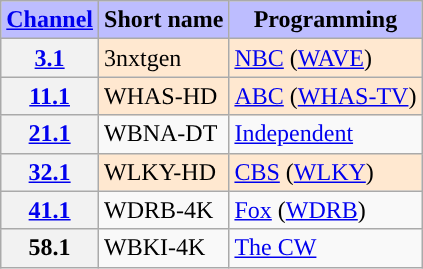<table class="wikitable">
<tr>
<th style="background-color: #bdbdff" scope = "col"><a href='#'>Channel</a></th>
<th style="background-color: #bdbdff" scope = "col">Short name</th>
<th style="background-color: #bdbdff" scope = "col">Programming</th>
</tr>
<tr>
<th scope = "row"><a href='#'>3.1</a></th>
<td style="background-color:#ffe8d0">3nxtgen</td>
<td style="background-color:#ffe8d0"><a href='#'>NBC</a> (<a href='#'>WAVE</a>) </td>
</tr>
<tr>
<th scope = "row"><a href='#'>11.1</a></th>
<td style="background-color:#ffe8d0">WHAS-HD</td>
<td style="background-color:#ffe8d0"><a href='#'>ABC</a> (<a href='#'>WHAS-TV</a>) </td>
</tr>
<tr>
<th scope = "row"><a href='#'>21.1</a></th>
<td>WBNA-DT</td>
<td><a href='#'>Independent</a></td>
</tr>
<tr>
<th scope = "row"><a href='#'>32.1</a></th>
<td style="background-color:#ffe8d0">WLKY-HD</td>
<td style="background-color:#ffe8d0"><a href='#'>CBS</a> (<a href='#'>WLKY</a>) </td>
</tr>
<tr>
<th scope = "row"><a href='#'>41.1</a></th>
<td>WDRB-4K</td>
<td><a href='#'>Fox</a> (<a href='#'>WDRB</a>)</td>
</tr>
<tr>
<th scope = "row">58.1</th>
<td>WBKI-4K</td>
<td><a href='#'>The CW</a></td>
</tr>
</table>
